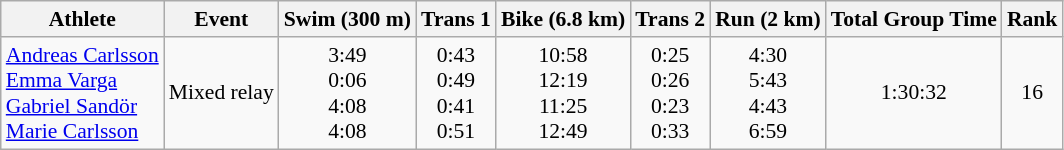<table class="wikitable" style="font-size:90%">
<tr>
<th>Athlete</th>
<th>Event</th>
<th>Swim (300 m)</th>
<th>Trans 1</th>
<th>Bike (6.8 km)</th>
<th>Trans 2</th>
<th>Run (2 km)</th>
<th>Total Group Time</th>
<th>Rank</th>
</tr>
<tr align=center>
<td align=left><a href='#'>Andreas Carlsson</a><br><a href='#'>Emma Varga</a><br><a href='#'>Gabriel Sandör</a><br><a href='#'>Marie Carlsson</a></td>
<td align=left>Mixed relay</td>
<td>3:49<br>0:06<br>4:08<br>4:08</td>
<td>0:43<br>0:49<br>0:41<br>0:51</td>
<td>10:58<br>12:19<br>11:25<br>12:49</td>
<td>0:25<br>0:26<br>0:23<br>0:33</td>
<td>4:30<br>5:43<br>4:43<br>6:59</td>
<td>1:30:32</td>
<td>16</td>
</tr>
</table>
